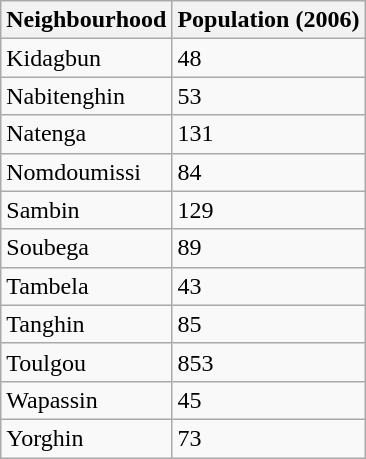<table class="wikitable">
<tr>
<th>Neighbourhood</th>
<th>Population (2006)</th>
</tr>
<tr>
<td>Kidagbun</td>
<td>48</td>
</tr>
<tr>
<td>Nabitenghin</td>
<td>53</td>
</tr>
<tr>
<td>Natenga</td>
<td>131</td>
</tr>
<tr>
<td>Nomdoumissi</td>
<td>84</td>
</tr>
<tr>
<td>Sambin</td>
<td>129</td>
</tr>
<tr>
<td>Soubega</td>
<td>89</td>
</tr>
<tr>
<td>Tambela</td>
<td>43</td>
</tr>
<tr>
<td>Tanghin</td>
<td>85</td>
</tr>
<tr>
<td>Toulgou</td>
<td>853</td>
</tr>
<tr>
<td>Wapassin</td>
<td>45</td>
</tr>
<tr>
<td>Yorghin</td>
<td>73</td>
</tr>
</table>
